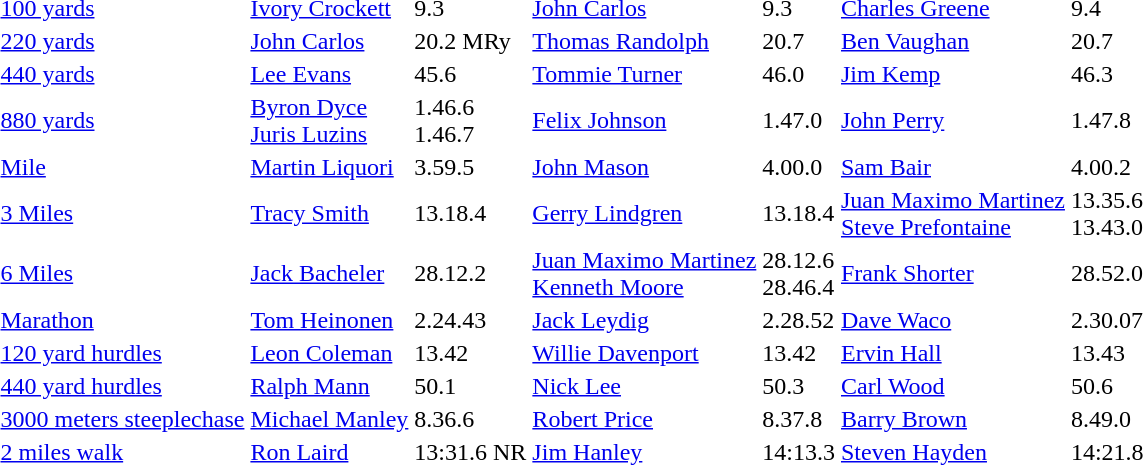<table>
<tr>
<td><a href='#'>100 yards</a></td>
<td><a href='#'>Ivory Crockett</a></td>
<td>9.3</td>
<td><a href='#'>John Carlos</a></td>
<td>9.3</td>
<td><a href='#'>Charles Greene</a></td>
<td>9.4</td>
</tr>
<tr>
<td><a href='#'>220 yards</a></td>
<td><a href='#'>John Carlos</a></td>
<td>20.2	MRy</td>
<td><a href='#'>Thomas Randolph</a></td>
<td>20.7</td>
<td><a href='#'>Ben Vaughan</a></td>
<td>20.7</td>
</tr>
<tr>
<td><a href='#'>440 yards</a></td>
<td><a href='#'>Lee Evans</a></td>
<td>45.6</td>
<td><a href='#'>Tommie Turner</a></td>
<td>46.0</td>
<td><a href='#'>Jim Kemp</a></td>
<td>46.3</td>
</tr>
<tr>
<td><a href='#'>880 yards</a></td>
<td><a href='#'>Byron Dyce</a>	<br><a href='#'>Juris Luzins</a></td>
<td>1.46.6<br>1.46.7</td>
<td><a href='#'>Felix Johnson</a></td>
<td>1.47.0</td>
<td><a href='#'>John Perry</a></td>
<td>1.47.8</td>
</tr>
<tr>
<td><a href='#'>Mile</a></td>
<td><a href='#'>Martin Liquori</a></td>
<td>3.59.5</td>
<td><a href='#'>John Mason</a></td>
<td>4.00.0</td>
<td><a href='#'>Sam Bair</a></td>
<td>4.00.2</td>
</tr>
<tr>
<td><a href='#'>3 Miles</a></td>
<td><a href='#'>Tracy Smith</a></td>
<td>13.18.4</td>
<td><a href='#'>Gerry Lindgren</a></td>
<td>13.18.4</td>
<td><a href='#'>Juan Maximo Martinez</a> <br><a href='#'>Steve Prefontaine</a></td>
<td>13.35.6<br>13.43.0</td>
</tr>
<tr>
<td><a href='#'>6 Miles</a></td>
<td><a href='#'>Jack Bacheler</a></td>
<td>28.12.2</td>
<td><a href='#'>Juan Maximo Martinez</a> <br><a href='#'>Kenneth Moore</a></td>
<td>28.12.6<br>28.46.4</td>
<td><a href='#'>Frank Shorter</a></td>
<td>28.52.0</td>
</tr>
<tr>
<td><a href='#'>Marathon</a></td>
<td><a href='#'>Tom Heinonen</a></td>
<td>2.24.43</td>
<td><a href='#'>Jack Leydig</a></td>
<td>2.28.52</td>
<td><a href='#'>Dave Waco</a></td>
<td>2.30.07</td>
</tr>
<tr>
<td><a href='#'>120 yard hurdles</a></td>
<td><a href='#'>Leon Coleman</a></td>
<td>13.42</td>
<td><a href='#'>Willie Davenport</a></td>
<td>13.42</td>
<td><a href='#'>Ervin Hall</a></td>
<td>13.43</td>
</tr>
<tr>
<td><a href='#'>440 yard hurdles</a></td>
<td><a href='#'>Ralph Mann</a></td>
<td>50.1</td>
<td><a href='#'>Nick Lee</a></td>
<td>50.3</td>
<td><a href='#'>Carl Wood</a></td>
<td>50.6</td>
</tr>
<tr>
<td><a href='#'>3000 meters steeplechase</a></td>
<td><a href='#'>Michael Manley</a></td>
<td>8.36.6</td>
<td><a href='#'>Robert Price</a></td>
<td>8.37.8</td>
<td><a href='#'>Barry Brown</a></td>
<td>8.49.0</td>
</tr>
<tr>
<td><a href='#'>2 miles walk</a></td>
<td><a href='#'>Ron Laird</a></td>
<td>13:31.6 NR</td>
<td><a href='#'>Jim Hanley</a></td>
<td>14:13.3</td>
<td><a href='#'>Steven Hayden</a></td>
<td>14:21.8</td>
</tr>
</table>
